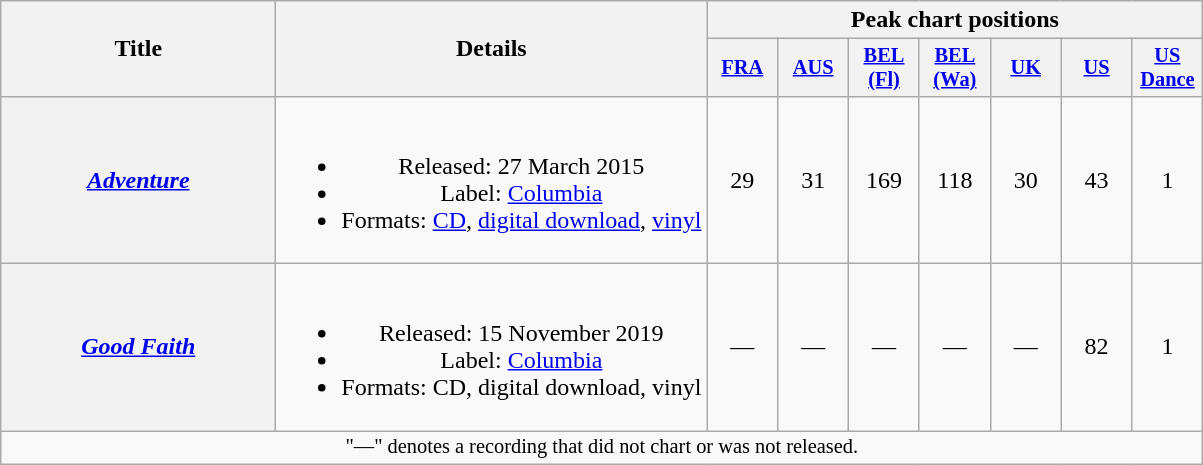<table class="wikitable plainrowheaders" style="text-align:center;">
<tr>
<th scope="col" rowspan="2" style="width:11em">Title</th>
<th scope="col" rowspan="2">Details</th>
<th scope="col" colspan="7">Peak chart positions</th>
</tr>
<tr>
<th scope="col" style="width:3em;font-size:85%;"><a href='#'>FRA</a><br></th>
<th scope="col" style="width:3em;font-size:85%;"><a href='#'>AUS</a><br></th>
<th scope="col" style="width:3em;font-size:85%;"><a href='#'>BEL<br>(Fl)</a><br></th>
<th scope="col" style="width:3em;font-size:85%;"><a href='#'>BEL<br>(Wa)</a><br></th>
<th scope="col" style="width:3em;font-size:85%;"><a href='#'>UK</a><br></th>
<th scope="col" style="width:3em;font-size:85%;"><a href='#'>US</a><br></th>
<th scope="col" style="width:3em;font-size:85%;"><a href='#'>US<br>Dance</a><br></th>
</tr>
<tr>
<th scope="row"><em><a href='#'>Adventure</a></em></th>
<td><br><ul><li>Released: 27 March 2015</li><li>Label: <a href='#'>Columbia</a></li><li>Formats: <a href='#'>CD</a>, <a href='#'>digital download</a>, <a href='#'>vinyl</a></li></ul></td>
<td>29</td>
<td>31</td>
<td>169</td>
<td>118</td>
<td>30</td>
<td>43</td>
<td>1</td>
</tr>
<tr>
<th scope="row"><a href='#'><em>Good Faith</em></a></th>
<td><br><ul><li>Released: 15 November 2019</li><li>Label: <a href='#'>Columbia</a></li><li>Formats: CD, digital download, vinyl</li></ul></td>
<td>—</td>
<td>—</td>
<td>—</td>
<td>—</td>
<td>—</td>
<td>82</td>
<td>1</td>
</tr>
<tr>
<td colspan="9" style="font-size:85%">"—" denotes a recording that did not chart or was not released.</td>
</tr>
</table>
